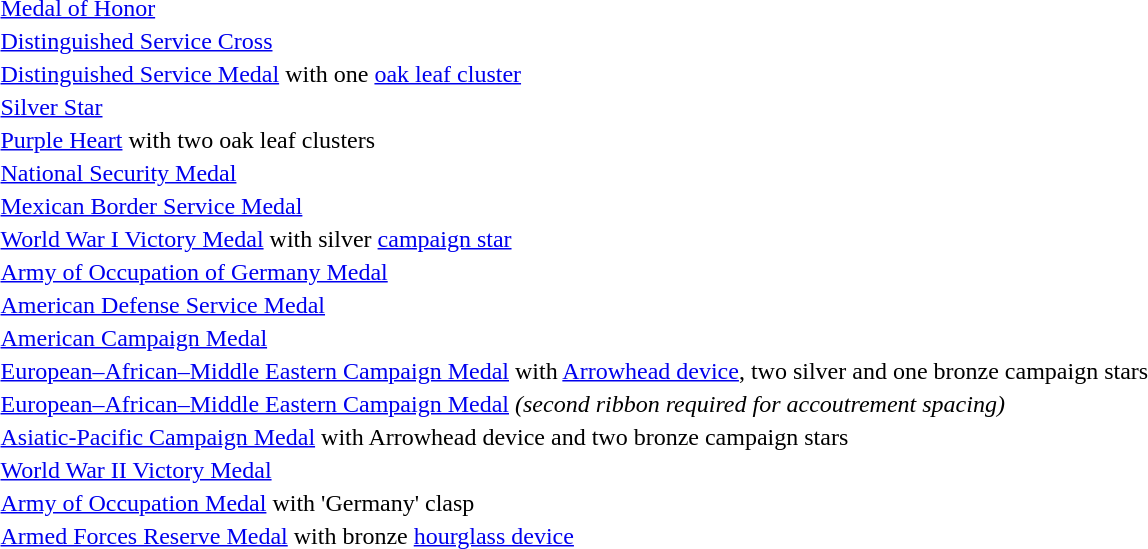<table>
<tr>
<td></td>
<td><a href='#'>Medal of Honor</a></td>
</tr>
<tr>
<td></td>
<td><a href='#'>Distinguished Service Cross</a></td>
</tr>
<tr>
<td></td>
<td><a href='#'>Distinguished Service Medal</a> with one <a href='#'>oak leaf cluster</a></td>
</tr>
<tr>
<td></td>
<td><a href='#'>Silver Star</a></td>
</tr>
<tr>
<td></td>
<td><a href='#'>Purple Heart</a> with two oak leaf clusters</td>
</tr>
<tr>
<td></td>
<td><a href='#'>National Security Medal</a></td>
</tr>
<tr>
<td></td>
<td><a href='#'>Mexican Border Service Medal</a></td>
</tr>
<tr>
<td></td>
<td><a href='#'>World War I Victory Medal</a> with silver <a href='#'>campaign star</a></td>
</tr>
<tr>
<td></td>
<td><a href='#'>Army of Occupation of Germany Medal</a></td>
</tr>
<tr>
<td></td>
<td><a href='#'>American Defense Service Medal</a></td>
</tr>
<tr>
<td></td>
<td><a href='#'>American Campaign Medal</a></td>
</tr>
<tr>
<td></td>
<td><a href='#'>European–African–Middle Eastern Campaign Medal</a> with <a href='#'>Arrowhead device</a>, two silver and one bronze campaign stars</td>
</tr>
<tr>
<td></td>
<td><a href='#'>European–African–Middle Eastern Campaign Medal</a> <em>(second ribbon required for accoutrement spacing)</em></td>
</tr>
<tr>
<td></td>
<td><a href='#'>Asiatic-Pacific Campaign Medal</a> with Arrowhead device and two bronze campaign stars</td>
</tr>
<tr>
<td></td>
<td><a href='#'>World War II Victory Medal</a></td>
</tr>
<tr>
<td></td>
<td><a href='#'>Army of Occupation Medal</a> with 'Germany' clasp</td>
</tr>
<tr>
<td></td>
<td><a href='#'>Armed Forces Reserve Medal</a> with bronze <a href='#'>hourglass device</a></td>
</tr>
<tr>
</tr>
</table>
